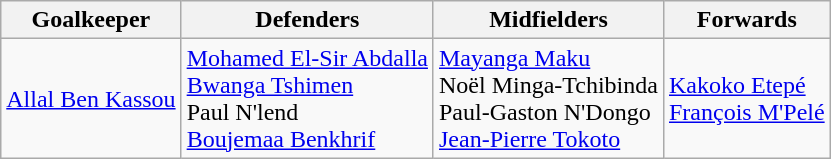<table class="wikitable">
<tr>
<th>Goalkeeper</th>
<th>Defenders</th>
<th>Midfielders</th>
<th>Forwards</th>
</tr>
<tr>
<td> <a href='#'>Allal Ben Kassou</a></td>
<td> <a href='#'>Mohamed El-Sir Abdalla</a><br> <a href='#'>Bwanga Tshimen</a><br> Paul N'lend<br> <a href='#'>Boujemaa Benkhrif</a></td>
<td> <a href='#'>Mayanga Maku</a><br> Noël Minga-Tchibinda<br> Paul-Gaston N'Dongo<br> <a href='#'>Jean-Pierre Tokoto</a></td>
<td> <a href='#'>Kakoko Etepé</a><br> <a href='#'>François M'Pelé</a></td>
</tr>
</table>
